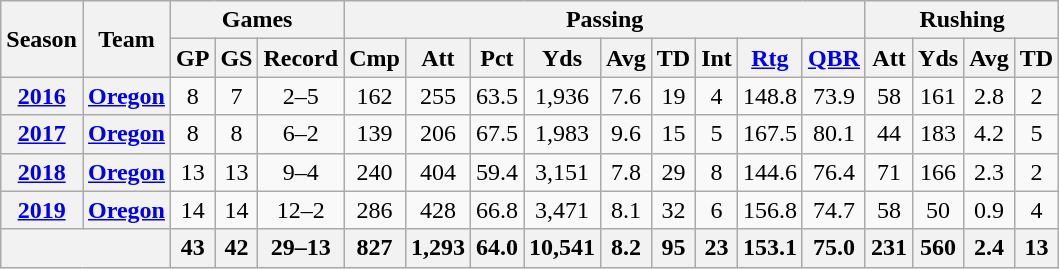<table style="text-align:center;" class="wikitable">
<tr>
<th rowspan="2">Season</th>
<th rowspan="2">Team</th>
<th colspan="3">Games</th>
<th colspan="9">Passing</th>
<th colspan="4">Rushing</th>
</tr>
<tr>
<th>GP</th>
<th>GS</th>
<th>Record</th>
<th>Cmp</th>
<th>Att</th>
<th>Pct</th>
<th>Yds</th>
<th>Avg</th>
<th>TD</th>
<th>Int</th>
<th><a href='#'>Rtg</a></th>
<th><a href='#'>QBR</a></th>
<th>Att</th>
<th>Yds</th>
<th>Avg</th>
<th>TD</th>
</tr>
<tr>
<th><a href='#'>2016</a></th>
<th><a href='#'>Oregon</a></th>
<td>8</td>
<td>7</td>
<td>2–5</td>
<td>162</td>
<td>255</td>
<td>63.5</td>
<td>1,936</td>
<td>7.6</td>
<td>19</td>
<td>4</td>
<td>148.8</td>
<td>73.9</td>
<td>58</td>
<td>161</td>
<td>2.8</td>
<td>2</td>
</tr>
<tr>
<th><a href='#'>2017</a></th>
<th><a href='#'>Oregon</a></th>
<td>8</td>
<td>8</td>
<td>6–2</td>
<td>139</td>
<td>206</td>
<td>67.5</td>
<td>1,983</td>
<td>9.6</td>
<td>15</td>
<td>5</td>
<td>167.5</td>
<td>80.1</td>
<td>44</td>
<td>183</td>
<td>4.2</td>
<td>5</td>
</tr>
<tr>
<th><a href='#'>2018</a></th>
<th><a href='#'>Oregon</a></th>
<td>13</td>
<td>13</td>
<td>9–4</td>
<td>240</td>
<td>404</td>
<td>59.4</td>
<td>3,151</td>
<td>7.8</td>
<td>29</td>
<td>8</td>
<td>144.6</td>
<td>76.4</td>
<td>71</td>
<td>166</td>
<td>2.3</td>
<td>2</td>
</tr>
<tr>
<th><a href='#'>2019</a></th>
<th><a href='#'>Oregon</a></th>
<td>14</td>
<td>14</td>
<td>12–2</td>
<td>286</td>
<td>428</td>
<td>66.8</td>
<td>3,471</td>
<td>8.1</td>
<td>32</td>
<td>6</td>
<td>156.8</td>
<td>74.7</td>
<td>58</td>
<td>50</td>
<td>0.9</td>
<td>4</td>
</tr>
<tr>
<th colspan="2"></th>
<th>43</th>
<th>42</th>
<th>29–13</th>
<th>827</th>
<th>1,293</th>
<th>64.0</th>
<th>10,541</th>
<th>8.2</th>
<th>95</th>
<th>23</th>
<th>153.1</th>
<th>75.0</th>
<th>231</th>
<th>560</th>
<th>2.4</th>
<th>13</th>
</tr>
</table>
